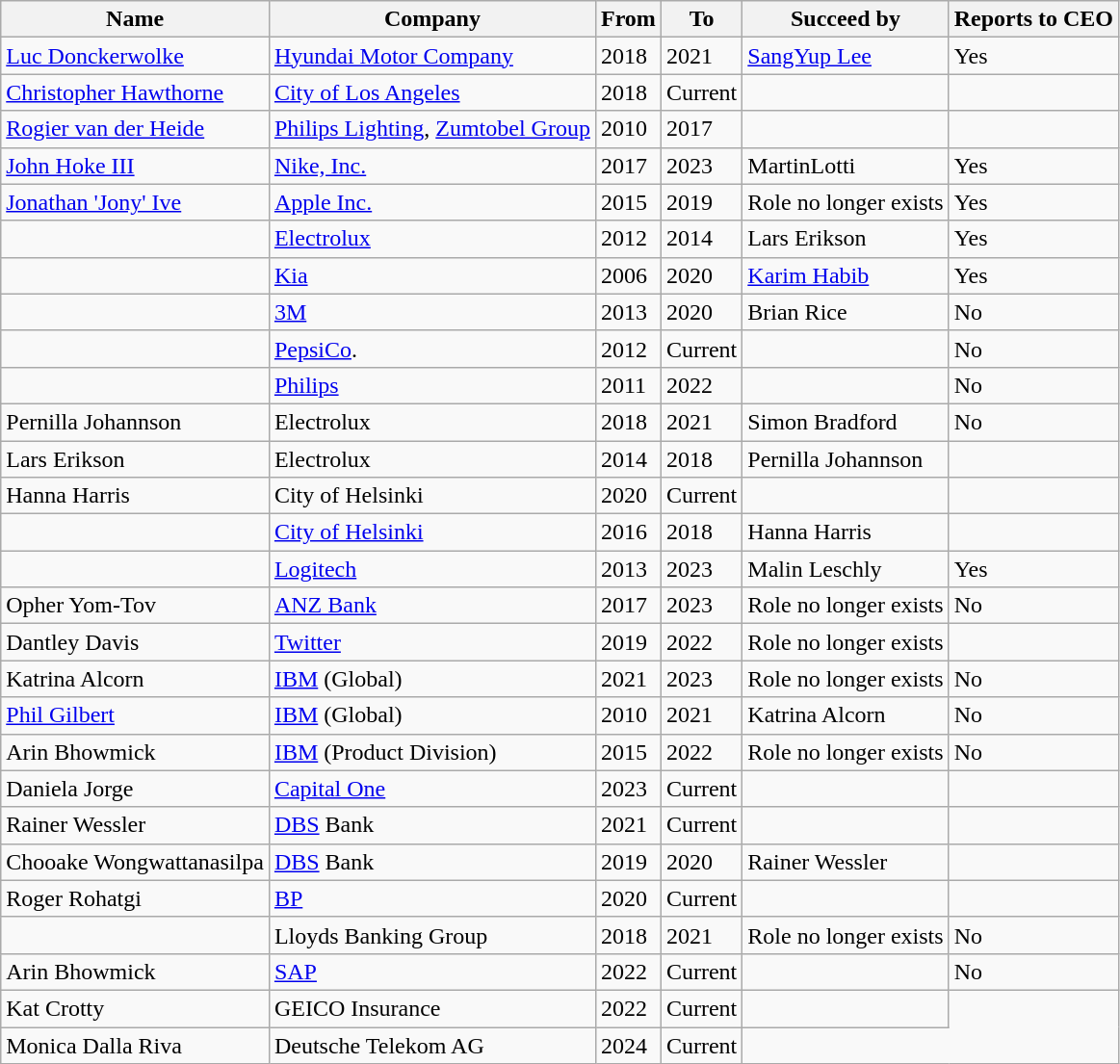<table class="wikitable sortable">
<tr>
<th>Name</th>
<th>Company</th>
<th>From</th>
<th>To</th>
<th>Succeed by</th>
<th>Reports to CEO</th>
</tr>
<tr>
<td><a href='#'>Luc Donckerwolke</a></td>
<td><a href='#'>Hyundai Motor Company</a></td>
<td>2018</td>
<td>2021</td>
<td><a href='#'>SangYup Lee</a></td>
<td>Yes</td>
</tr>
<tr>
<td><a href='#'>Christopher Hawthorne</a></td>
<td><a href='#'>City of Los Angeles</a></td>
<td>2018</td>
<td>Current</td>
<td></td>
<td></td>
</tr>
<tr>
<td><a href='#'>Rogier van der Heide</a></td>
<td><a href='#'>Philips Lighting</a>, <a href='#'>Zumtobel Group</a></td>
<td>2010</td>
<td>2017</td>
<td></td>
<td></td>
</tr>
<tr>
<td><a href='#'>John Hoke III</a></td>
<td><a href='#'>Nike, Inc.</a></td>
<td>2017</td>
<td>2023</td>
<td>MartinLotti</td>
<td>Yes</td>
</tr>
<tr>
<td><a href='#'>Jonathan 'Jony' Ive</a></td>
<td><a href='#'>Apple Inc.</a></td>
<td>2015</td>
<td>2019</td>
<td>Role no longer exists</td>
<td>Yes</td>
</tr>
<tr>
<td></td>
<td><a href='#'>Electrolux</a></td>
<td>2012</td>
<td>2014</td>
<td>Lars Erikson</td>
<td>Yes</td>
</tr>
<tr>
<td></td>
<td><a href='#'>Kia</a></td>
<td>2006</td>
<td>2020</td>
<td><a href='#'>Karim Habib</a></td>
<td>Yes</td>
</tr>
<tr>
<td></td>
<td><a href='#'>3M</a></td>
<td>2013</td>
<td>2020</td>
<td>Brian Rice</td>
<td>No</td>
</tr>
<tr>
<td></td>
<td><a href='#'>PepsiCo</a>.</td>
<td>2012</td>
<td>Current</td>
<td></td>
<td>No</td>
</tr>
<tr>
<td></td>
<td><a href='#'>Philips</a></td>
<td>2011</td>
<td>2022</td>
<td></td>
<td>No</td>
</tr>
<tr>
<td>Pernilla Johannson</td>
<td>Electrolux</td>
<td>2018</td>
<td>2021</td>
<td>Simon Bradford</td>
<td>No</td>
</tr>
<tr>
<td>Lars Erikson</td>
<td>Electrolux</td>
<td>2014</td>
<td>2018</td>
<td>Pernilla Johannson</td>
<td></td>
</tr>
<tr>
<td>Hanna Harris</td>
<td>City of Helsinki</td>
<td>2020</td>
<td>Current</td>
<td></td>
<td></td>
</tr>
<tr>
<td></td>
<td><a href='#'>City of Helsinki</a></td>
<td>2016</td>
<td>2018</td>
<td>Hanna Harris</td>
<td></td>
</tr>
<tr>
<td></td>
<td><a href='#'>Logitech</a></td>
<td>2013</td>
<td>2023</td>
<td>Malin Leschly</td>
<td>Yes</td>
</tr>
<tr>
<td>Opher Yom-Tov</td>
<td><a href='#'>ANZ Bank</a></td>
<td>2017</td>
<td>2023</td>
<td>Role no longer exists</td>
<td>No</td>
</tr>
<tr>
<td>Dantley Davis</td>
<td><a href='#'>Twitter</a></td>
<td>2019</td>
<td>2022</td>
<td>Role no longer exists</td>
<td></td>
</tr>
<tr>
<td>Katrina Alcorn</td>
<td><a href='#'>IBM</a> (Global)</td>
<td>2021</td>
<td>2023</td>
<td>Role no longer exists</td>
<td>No</td>
</tr>
<tr>
<td><a href='#'>Phil Gilbert</a></td>
<td><a href='#'>IBM</a> (Global)</td>
<td>2010</td>
<td>2021</td>
<td>Katrina Alcorn</td>
<td>No</td>
</tr>
<tr>
<td>Arin Bhowmick</td>
<td><a href='#'>IBM</a> (Product Division)</td>
<td>2015</td>
<td>2022</td>
<td>Role no longer exists</td>
<td>No</td>
</tr>
<tr>
<td>Daniela Jorge</td>
<td><a href='#'>Capital One</a></td>
<td>2023</td>
<td>Current</td>
<td></td>
<td></td>
</tr>
<tr>
<td>Rainer Wessler</td>
<td><a href='#'>DBS</a> Bank</td>
<td>2021</td>
<td>Current</td>
<td></td>
<td></td>
</tr>
<tr>
<td>Chooake Wongwattanasilpa</td>
<td><a href='#'>DBS</a> Bank</td>
<td>2019</td>
<td>2020</td>
<td>Rainer Wessler</td>
<td></td>
</tr>
<tr>
<td>Roger Rohatgi</td>
<td><a href='#'>BP</a></td>
<td>2020</td>
<td>Current</td>
<td></td>
<td></td>
</tr>
<tr>
<td></td>
<td>Lloyds Banking Group</td>
<td>2018</td>
<td>2021</td>
<td>Role no longer exists</td>
<td>No</td>
</tr>
<tr>
<td>Arin Bhowmick</td>
<td><a href='#'>SAP</a></td>
<td>2022</td>
<td>Current</td>
<td></td>
<td>No</td>
</tr>
<tr>
<td>Kat Crotty</td>
<td>GEICO Insurance</td>
<td>2022</td>
<td>Current</td>
<td></td>
</tr>
<tr>
<td>Monica Dalla Riva</td>
<td>Deutsche Telekom AG</td>
<td>2024</td>
<td>Current</td>
</tr>
</table>
